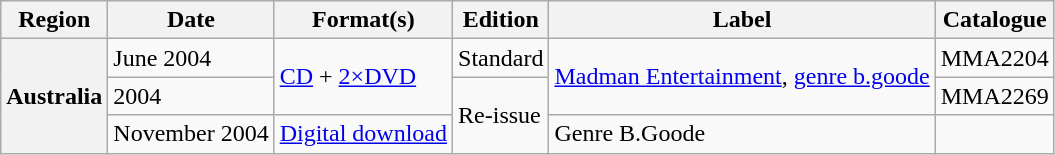<table class="wikitable plainrowheaders">
<tr>
<th scope="col">Region</th>
<th scope="col">Date</th>
<th scope="col">Format(s)</th>
<th scope="col">Edition</th>
<th scope="col">Label</th>
<th scope="col">Catalogue</th>
</tr>
<tr>
<th scope="row" rowspan="3">Australia</th>
<td>June 2004</td>
<td rowspan="2"><a href='#'>CD</a> + <a href='#'>2×DVD</a></td>
<td>Standard</td>
<td rowspan="2"><a href='#'>Madman Entertainment</a>, <a href='#'>genre b.goode</a></td>
<td>MMA2204</td>
</tr>
<tr>
<td>2004</td>
<td rowspan="2">Re-issue</td>
<td>MMA2269</td>
</tr>
<tr>
<td>November 2004</td>
<td><a href='#'>Digital download</a></td>
<td>Genre B.Goode</td>
<td></td>
</tr>
</table>
